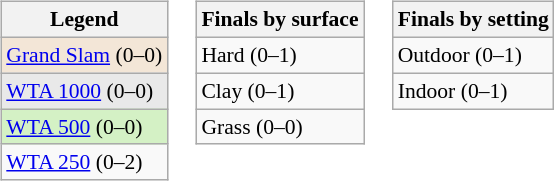<table>
<tr valign=top>
<td><br><table class="wikitable" style=font-size:90%>
<tr>
<th>Legend</th>
</tr>
<tr style=background:#f3e6d7>
<td><a href='#'>Grand Slam</a> (0–0)</td>
</tr>
<tr style=background:#e9e9e9>
<td><a href='#'>WTA 1000</a> (0–0)</td>
</tr>
<tr style=background:#d4f1c5>
<td><a href='#'>WTA 500</a> (0–0)</td>
</tr>
<tr>
<td><a href='#'>WTA 250</a> (0–2)</td>
</tr>
</table>
</td>
<td><br><table class="wikitable" style=font-size:90%>
<tr>
<th>Finals by surface</th>
</tr>
<tr>
<td>Hard (0–1)</td>
</tr>
<tr>
<td>Clay (0–1)</td>
</tr>
<tr>
<td>Grass (0–0)</td>
</tr>
</table>
</td>
<td><br><table class="wikitable" style=font-size:90%>
<tr>
<th>Finals by setting</th>
</tr>
<tr>
<td>Outdoor (0–1)</td>
</tr>
<tr>
<td>Indoor (0–1)</td>
</tr>
</table>
</td>
</tr>
</table>
